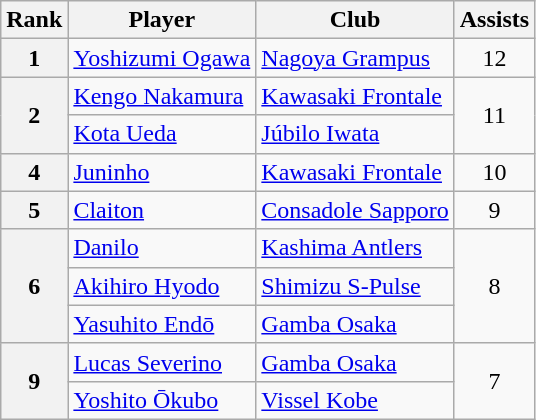<table class="wikitable">
<tr>
<th>Rank</th>
<th>Player</th>
<th>Club</th>
<th>Assists</th>
</tr>
<tr>
<th>1</th>
<td> <a href='#'>Yoshizumi Ogawa</a></td>
<td><a href='#'>Nagoya Grampus</a></td>
<td align=center>12</td>
</tr>
<tr>
<th rowspan=2>2</th>
<td> <a href='#'>Kengo Nakamura</a></td>
<td><a href='#'>Kawasaki Frontale</a></td>
<td rowspan=2 align=center>11</td>
</tr>
<tr>
<td> <a href='#'>Kota Ueda</a></td>
<td><a href='#'>Júbilo Iwata</a></td>
</tr>
<tr>
<th>4</th>
<td> <a href='#'>Juninho</a></td>
<td><a href='#'>Kawasaki Frontale</a></td>
<td align=center>10</td>
</tr>
<tr>
<th>5</th>
<td> <a href='#'>Claiton</a></td>
<td><a href='#'>Consadole Sapporo</a></td>
<td align=center>9</td>
</tr>
<tr>
<th rowspan=3>6</th>
<td> <a href='#'>Danilo</a></td>
<td><a href='#'>Kashima Antlers</a></td>
<td rowspan=3 align=center>8</td>
</tr>
<tr>
<td> <a href='#'>Akihiro Hyodo</a></td>
<td><a href='#'>Shimizu S-Pulse</a></td>
</tr>
<tr>
<td> <a href='#'>Yasuhito Endō</a></td>
<td><a href='#'>Gamba Osaka</a></td>
</tr>
<tr>
<th rowspan=2>9</th>
<td> <a href='#'>Lucas Severino</a></td>
<td><a href='#'>Gamba Osaka</a></td>
<td rowspan=2 align=center>7</td>
</tr>
<tr>
<td> <a href='#'>Yoshito Ōkubo</a></td>
<td><a href='#'>Vissel Kobe</a></td>
</tr>
</table>
